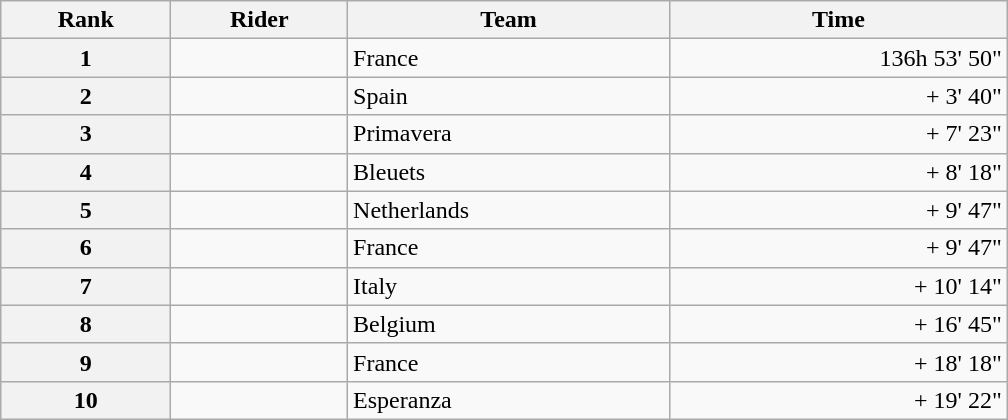<table class="wikitable" style="width:42em;margin-bottom:0;">
<tr>
<th scope="col">Rank</th>
<th scope="col">Rider</th>
<th scope="col">Team</th>
<th scope="col">Time</th>
</tr>
<tr>
<th scope="row">1</th>
<td></td>
<td>France</td>
<td style="text-align:right;">136h 53' 50"</td>
</tr>
<tr>
<th scope="row">2</th>
<td></td>
<td>Spain</td>
<td style="text-align:right;">+ 3' 40"</td>
</tr>
<tr>
<th scope="row">3</th>
<td></td>
<td>Primavera</td>
<td style="text-align:right;">+ 7' 23"</td>
</tr>
<tr>
<th scope="row">4</th>
<td></td>
<td>Bleuets</td>
<td style="text-align:right;">+ 8' 18"</td>
</tr>
<tr>
<th scope="row">5</th>
<td></td>
<td>Netherlands</td>
<td style="text-align:right;">+ 9' 47"</td>
</tr>
<tr>
<th scope="row">6</th>
<td></td>
<td>France</td>
<td style="text-align:right;">+ 9' 47"</td>
</tr>
<tr>
<th scope="row">7</th>
<td></td>
<td>Italy</td>
<td style="text-align:right;">+ 10' 14"</td>
</tr>
<tr>
<th scope="row">8</th>
<td></td>
<td>Belgium</td>
<td style="text-align:right;">+ 16' 45"</td>
</tr>
<tr>
<th scope="row">9</th>
<td></td>
<td>France</td>
<td style="text-align:right;">+ 18' 18"</td>
</tr>
<tr>
<th scope="row">10</th>
<td></td>
<td>Esperanza</td>
<td style="text-align:right;">+ 19' 22"</td>
</tr>
</table>
